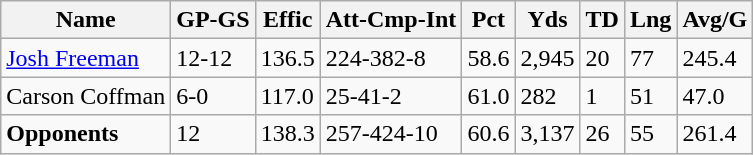<table class="wikitable" style="white-space:nowrap;">
<tr>
<th>Name</th>
<th>GP-GS</th>
<th>Effic</th>
<th>Att-Cmp-Int</th>
<th>Pct</th>
<th>Yds</th>
<th>TD</th>
<th>Lng</th>
<th>Avg/G</th>
</tr>
<tr>
<td><a href='#'>Josh Freeman</a></td>
<td>12-12</td>
<td>136.5</td>
<td>224-382-8</td>
<td>58.6</td>
<td>2,945</td>
<td>20</td>
<td>77</td>
<td>245.4</td>
</tr>
<tr>
<td>Carson Coffman</td>
<td>6-0</td>
<td>117.0</td>
<td>25-41-2</td>
<td>61.0</td>
<td>282</td>
<td>1</td>
<td>51</td>
<td>47.0</td>
</tr>
<tr>
<td><strong>Opponents</strong></td>
<td>12</td>
<td>138.3</td>
<td>257-424-10</td>
<td>60.6</td>
<td>3,137</td>
<td>26</td>
<td>55</td>
<td>261.4</td>
</tr>
</table>
